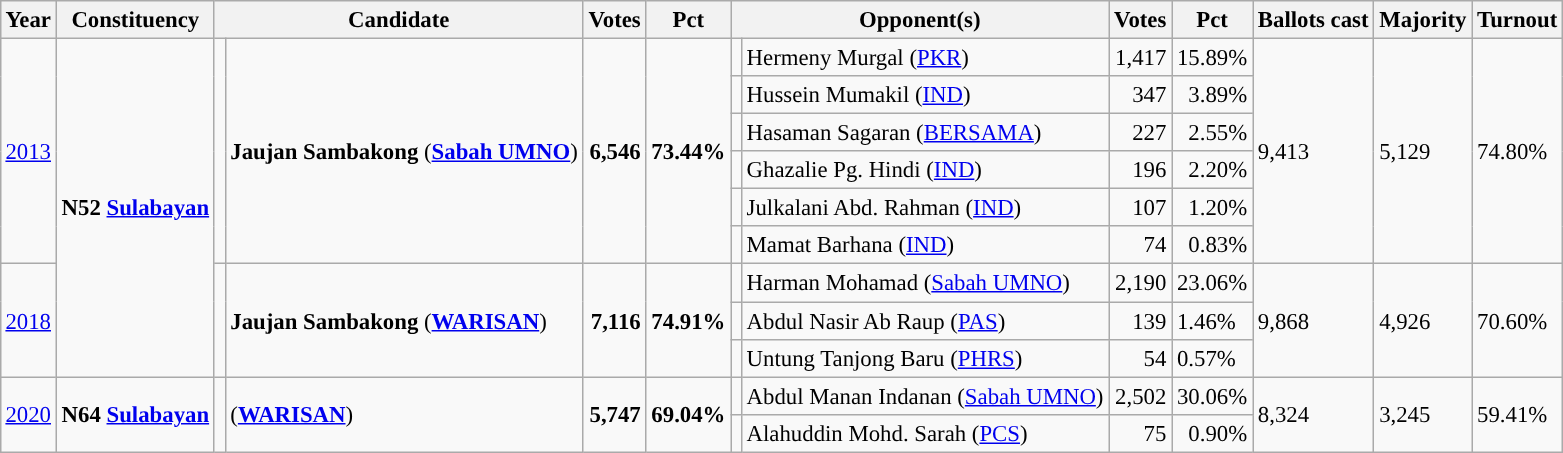<table class="wikitable" style="margin:0.5em ; font-size:95%">
<tr>
<th>Year</th>
<th>Constituency</th>
<th colspan=2>Candidate</th>
<th>Votes</th>
<th>Pct</th>
<th colspan=2>Opponent(s)</th>
<th>Votes</th>
<th>Pct</th>
<th>Ballots cast</th>
<th>Majority</th>
<th>Turnout</th>
</tr>
<tr>
<td rowspan=6><a href='#'>2013</a></td>
<td rowspan=9><strong>N52 <a href='#'>Sulabayan</a></strong></td>
<td rowspan=6 ></td>
<td rowspan=6><strong>Jaujan Sambakong</strong> (<a href='#'><strong>Sabah UMNO</strong></a>)</td>
<td rowspan=6 align="right"><strong>6,546</strong></td>
<td rowspan=6><strong>73.44%</strong></td>
<td></td>
<td>Hermeny Murgal (<a href='#'>PKR</a>)</td>
<td align="right">1,417</td>
<td>15.89%</td>
<td rowspan=6>9,413</td>
<td rowspan=6>5,129</td>
<td rowspan=6>74.80%</td>
</tr>
<tr>
<td></td>
<td>Hussein Mumakil (<a href='#'>IND</a>)</td>
<td align="right">347</td>
<td align="right">3.89%</td>
</tr>
<tr>
<td></td>
<td>Hasaman Sagaran (<a href='#'>BERSAMA</a>)</td>
<td align="right">227</td>
<td align="right">2.55%</td>
</tr>
<tr>
<td></td>
<td>Ghazalie Pg. Hindi (<a href='#'>IND</a>)</td>
<td align="right">196</td>
<td align="right">2.20%</td>
</tr>
<tr>
<td></td>
<td>Julkalani Abd. Rahman (<a href='#'>IND</a>)</td>
<td align="right">107</td>
<td align="right">1.20%</td>
</tr>
<tr>
<td></td>
<td>Mamat Barhana (<a href='#'>IND</a>)</td>
<td align="right">74</td>
<td align="right">0.83%</td>
</tr>
<tr>
<td rowspan=3><a href='#'>2018</a></td>
<td rowspan=3 ></td>
<td rowspan=3><strong>Jaujan Sambakong</strong> (<strong><a href='#'>WARISAN</a></strong>)</td>
<td rowspan=3 align="right"><strong>7,116</strong></td>
<td rowspan=3><strong>74.91%</strong></td>
<td></td>
<td>Harman Mohamad (<a href='#'>Sabah UMNO</a>)</td>
<td align="right">2,190</td>
<td>23.06%</td>
<td rowspan=3>9,868</td>
<td rowspan=3>4,926</td>
<td rowspan=3>70.60%</td>
</tr>
<tr>
<td></td>
<td>Abdul Nasir Ab Raup (<a href='#'>PAS</a>)</td>
<td align="right">139</td>
<td>1.46%</td>
</tr>
<tr>
<td></td>
<td>Untung Tanjong Baru (<a href='#'>PHRS</a>)</td>
<td align="right">54</td>
<td>0.57%</td>
</tr>
<tr>
<td rowspan=2><a href='#'>2020</a></td>
<td rowspan=2><strong>N64 <a href='#'>Sulabayan</a></strong></td>
<td rowspan=2 ></td>
<td rowspan=2> (<strong><a href='#'>WARISAN</a></strong>)</td>
<td rowspan=2 align="right"><strong>5,747</strong></td>
<td rowspan=2><strong>69.04%</strong></td>
<td></td>
<td>Abdul Manan Indanan (<a href='#'>Sabah UMNO</a>)</td>
<td align="right">2,502</td>
<td>30.06%</td>
<td rowspan=2>8,324</td>
<td rowspan=2>3,245</td>
<td rowspan=2>59.41%</td>
</tr>
<tr>
<td></td>
<td>Alahuddin Mohd. Sarah (<a href='#'>PCS</a>)</td>
<td align="right">75</td>
<td align="right">0.90%</td>
</tr>
</table>
